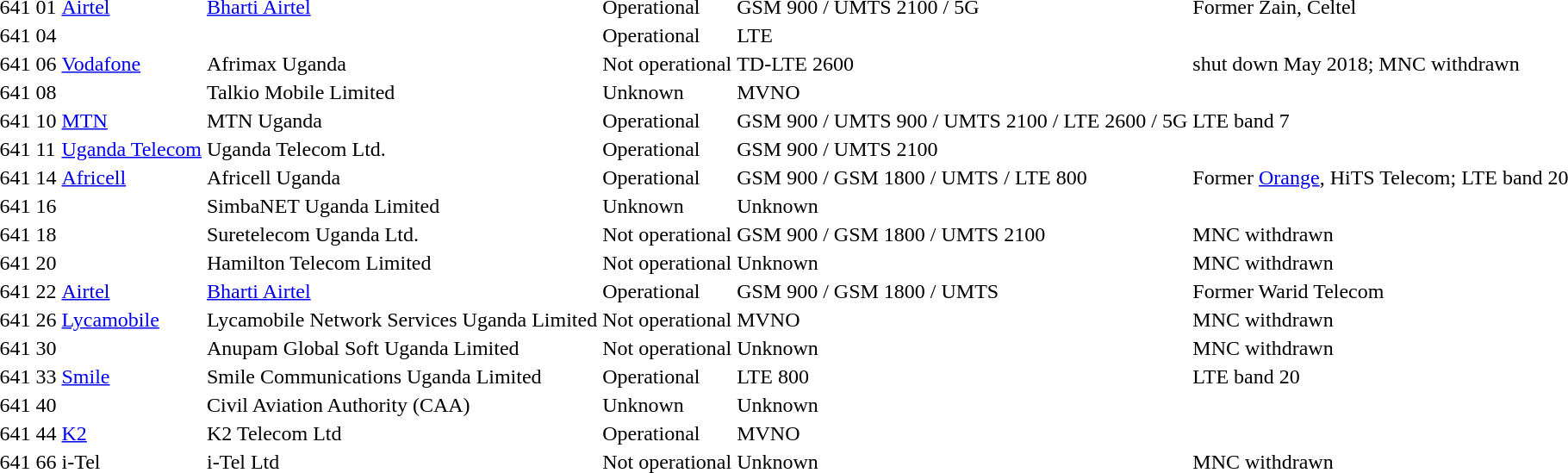<table>
<tr>
<td>641</td>
<td>01</td>
<td><a href='#'>Airtel</a></td>
<td><a href='#'>Bharti Airtel</a></td>
<td>Operational</td>
<td>GSM 900 / UMTS 2100 / 5G</td>
<td>Former Zain, Celtel </td>
</tr>
<tr>
<td>641</td>
<td>04</td>
<td></td>
<td></td>
<td>Operational</td>
<td>LTE</td>
<td></td>
</tr>
<tr>
<td>641</td>
<td>06</td>
<td><a href='#'>Vodafone</a></td>
<td>Afrimax Uganda</td>
<td>Not operational</td>
<td>TD-LTE 2600</td>
<td> shut down May 2018; MNC withdrawn</td>
</tr>
<tr>
<td>641</td>
<td>08</td>
<td></td>
<td>Talkio Mobile Limited</td>
<td>Unknown</td>
<td>MVNO</td>
<td></td>
</tr>
<tr>
<td>641</td>
<td>10</td>
<td><a href='#'>MTN</a></td>
<td>MTN Uganda</td>
<td>Operational</td>
<td>GSM 900 / UMTS 900 / UMTS 2100 / LTE 2600 / 5G</td>
<td>LTE band 7</td>
</tr>
<tr>
<td>641</td>
<td>11</td>
<td><a href='#'>Uganda Telecom</a></td>
<td>Uganda Telecom Ltd.</td>
<td>Operational</td>
<td>GSM 900 / UMTS 2100</td>
<td></td>
</tr>
<tr>
<td>641</td>
<td>14</td>
<td><a href='#'>Africell</a></td>
<td>Africell Uganda</td>
<td>Operational</td>
<td>GSM 900 / GSM 1800 / UMTS / LTE 800</td>
<td>Former <a href='#'>Orange</a>, HiTS Telecom; LTE band 20</td>
</tr>
<tr>
<td>641</td>
<td>16</td>
<td></td>
<td>SimbaNET Uganda Limited</td>
<td>Unknown</td>
<td>Unknown</td>
<td></td>
</tr>
<tr>
<td>641</td>
<td>18</td>
<td></td>
<td>Suretelecom Uganda Ltd.</td>
<td>Not operational</td>
<td>GSM 900 / GSM 1800 / UMTS 2100</td>
<td> MNC withdrawn</td>
</tr>
<tr>
<td>641</td>
<td>20</td>
<td></td>
<td>Hamilton Telecom Limited</td>
<td>Not operational</td>
<td>Unknown</td>
<td>MNC withdrawn</td>
</tr>
<tr>
<td>641</td>
<td>22</td>
<td><a href='#'>Airtel</a></td>
<td><a href='#'>Bharti Airtel</a></td>
<td>Operational</td>
<td>GSM 900 / GSM 1800 / UMTS</td>
<td>Former Warid Telecom</td>
</tr>
<tr>
<td>641</td>
<td>26</td>
<td><a href='#'>Lycamobile</a></td>
<td>Lycamobile Network Services Uganda Limited</td>
<td>Not operational</td>
<td>MVNO</td>
<td> MNC withdrawn</td>
</tr>
<tr>
<td>641</td>
<td>30</td>
<td></td>
<td>Anupam Global Soft Uganda Limited</td>
<td>Not operational</td>
<td>Unknown</td>
<td>MNC withdrawn</td>
</tr>
<tr>
<td>641</td>
<td>33</td>
<td><a href='#'>Smile</a></td>
<td>Smile Communications Uganda Limited</td>
<td>Operational</td>
<td>LTE 800</td>
<td>LTE band 20</td>
</tr>
<tr>
<td>641</td>
<td>40</td>
<td></td>
<td>Civil Aviation Authority (CAA)</td>
<td>Unknown</td>
<td>Unknown</td>
<td></td>
</tr>
<tr>
<td>641</td>
<td>44</td>
<td><a href='#'>K2</a></td>
<td>K2 Telecom Ltd</td>
<td>Operational</td>
<td>MVNO</td>
<td></td>
</tr>
<tr>
<td>641</td>
<td>66</td>
<td>i-Tel</td>
<td>i-Tel Ltd</td>
<td>Not operational</td>
<td>Unknown</td>
<td>MNC withdrawn</td>
</tr>
</table>
